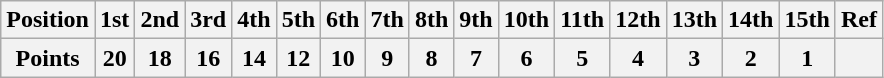<table class="wikitable">
<tr>
<th>Position</th>
<th>1st</th>
<th>2nd</th>
<th>3rd</th>
<th>4th</th>
<th>5th</th>
<th>6th</th>
<th>7th</th>
<th>8th</th>
<th>9th</th>
<th>10th</th>
<th>11th</th>
<th>12th</th>
<th>13th</th>
<th>14th</th>
<th>15th</th>
<th>Ref</th>
</tr>
<tr>
<th>Points</th>
<th>20</th>
<th>18</th>
<th>16</th>
<th>14</th>
<th>12</th>
<th>10</th>
<th>9</th>
<th>8</th>
<th>7</th>
<th>6</th>
<th>5</th>
<th>4</th>
<th>3</th>
<th>2</th>
<th>1</th>
<th></th>
</tr>
</table>
